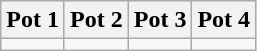<table class="wikitable">
<tr>
<th width="25%">Pot 1</th>
<th width="25%">Pot 2</th>
<th width="25%">Pot 3</th>
<th width="25%">Pot 4</th>
</tr>
<tr>
<td></td>
<td></td>
<td></td>
<td></td>
</tr>
</table>
